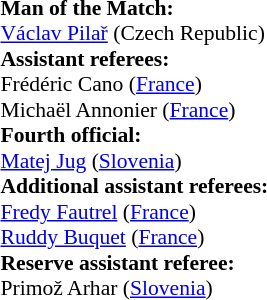<table style="width:100%; font-size:90%;">
<tr>
<td><br><strong>Man of the Match:</strong>
<br><a href='#'>Václav Pilař</a> (Czech Republic)<br><strong>Assistant referees:</strong>
<br>Frédéric Cano (<a href='#'>France</a>)
<br>Michaël Annonier (<a href='#'>France</a>)
<br><strong>Fourth official:</strong>
<br><a href='#'>Matej Jug</a> (<a href='#'>Slovenia</a>)
<br><strong>Additional assistant referees:</strong>
<br><a href='#'>Fredy Fautrel</a> (<a href='#'>France</a>)
<br><a href='#'>Ruddy Buquet</a> (<a href='#'>France</a>)
<br><strong>Reserve assistant referee:</strong>
<br>Primož Arhar (<a href='#'>Slovenia</a>)</td>
</tr>
</table>
